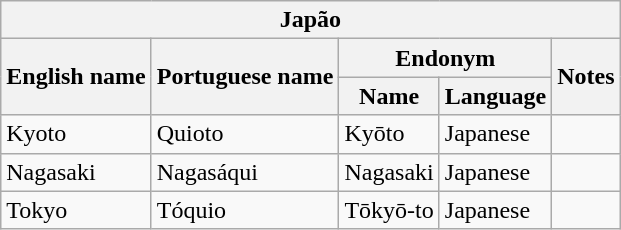<table class="wikitable sortable">
<tr>
<th colspan="5"> Japão</th>
</tr>
<tr>
<th rowspan="2">English name</th>
<th rowspan="2">Portuguese name</th>
<th colspan="2">Endonym</th>
<th rowspan="2">Notes</th>
</tr>
<tr>
<th>Name</th>
<th>Language</th>
</tr>
<tr>
<td>Kyoto</td>
<td>Quioto</td>
<td>Kyōto</td>
<td>Japanese</td>
<td></td>
</tr>
<tr>
<td>Nagasaki</td>
<td>Nagasáqui</td>
<td>Nagasaki</td>
<td>Japanese</td>
<td></td>
</tr>
<tr>
<td>Tokyo</td>
<td>Tóquio</td>
<td>Tōkyō-to</td>
<td>Japanese</td>
<td></td>
</tr>
</table>
